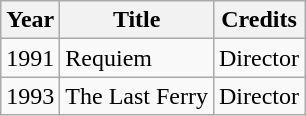<table class="wikitable sortable collapsible">
<tr>
<th scope="col">Year</th>
<th scope="col">Title</th>
<th scope="col">Credits</th>
</tr>
<tr>
<td>1991</td>
<td>Requiem</td>
<td>Director</td>
</tr>
<tr>
<td>1993</td>
<td>The Last Ferry</td>
<td>Director</td>
</tr>
</table>
